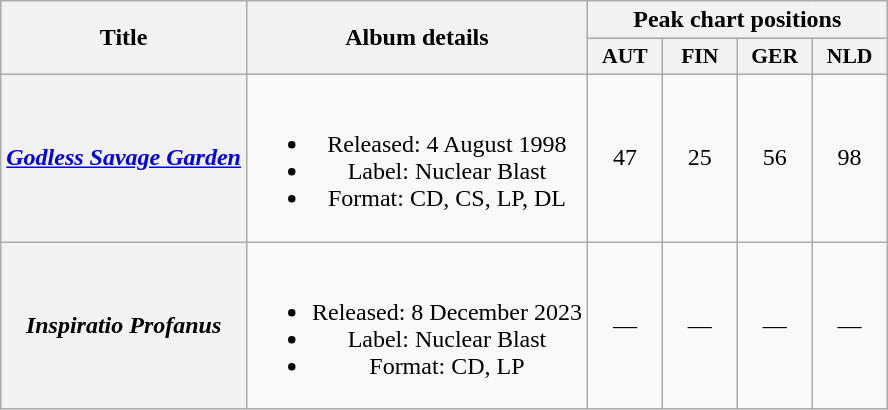<table class="wikitable plainrowheaders" style="text-align:center;">
<tr>
<th scope="col" rowspan="2">Title</th>
<th scope="col" rowspan="2">Album details</th>
<th scope="col" colspan="4">Peak chart positions</th>
</tr>
<tr>
<th scope="col" style="width:3em;font-size:90%;">AUT<br></th>
<th scope="col" style="width:3em;font-size:90%;">FIN<br></th>
<th scope="col" style="width:3em;font-size:90%;">GER<br></th>
<th scope="col" style="width:3em;font-size:90%;">NLD<br></th>
</tr>
<tr>
<th scope="row"><em><a href='#'>Godless Savage Garden</a></em></th>
<td><br><ul><li>Released: 4 August 1998</li><li>Label: Nuclear Blast</li><li>Format: CD, CS, LP, DL</li></ul></td>
<td align="center">47</td>
<td align="center">25</td>
<td align="center">56</td>
<td align="center">98</td>
</tr>
<tr>
<th scope="row"><em>Inspiratio Profanus</em></th>
<td><br><ul><li>Released: 8 December 2023</li><li>Label: Nuclear Blast</li><li>Format: CD, LP</li></ul></td>
<td align="center">—</td>
<td align="center">—</td>
<td align="center">—</td>
<td align="center">—</td>
</tr>
</table>
